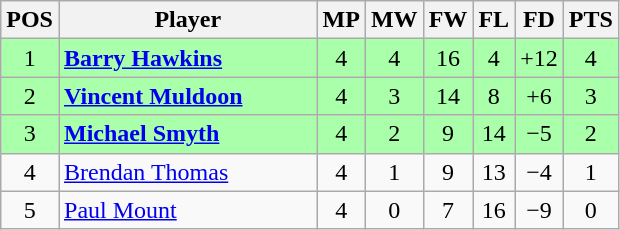<table class="wikitable" style="text-align: center;">
<tr>
<th width=20>POS</th>
<th width=165>Player</th>
<th width=20>MP</th>
<th width=20>MW</th>
<th width=20>FW</th>
<th width=20>FL</th>
<th width=20>FD</th>
<th width=20>PTS</th>
</tr>
<tr style="background:#afa;">
<td>1</td>
<td style="text-align:left;"> <strong><a href='#'>Barry Hawkins</a></strong></td>
<td>4</td>
<td>4</td>
<td>16</td>
<td>4</td>
<td>+12</td>
<td>4</td>
</tr>
<tr style="background:#afa;">
<td>2</td>
<td style="text-align:left;"> <strong><a href='#'>Vincent Muldoon</a></strong></td>
<td>4</td>
<td>3</td>
<td>14</td>
<td>8</td>
<td>+6</td>
<td>3</td>
</tr>
<tr style="background:#afa;">
<td>3</td>
<td style="text-align:left;"> <strong><a href='#'>Michael Smyth</a></strong></td>
<td>4</td>
<td>2</td>
<td>9</td>
<td>14</td>
<td>−5</td>
<td>2</td>
</tr>
<tr>
<td>4</td>
<td style="text-align:left;"> <a href='#'>Brendan Thomas</a></td>
<td>4</td>
<td>1</td>
<td>9</td>
<td>13</td>
<td>−4</td>
<td>1</td>
</tr>
<tr>
<td>5</td>
<td style="text-align:left;"> <a href='#'>Paul Mount</a></td>
<td>4</td>
<td>0</td>
<td>7</td>
<td>16</td>
<td>−9</td>
<td>0</td>
</tr>
</table>
